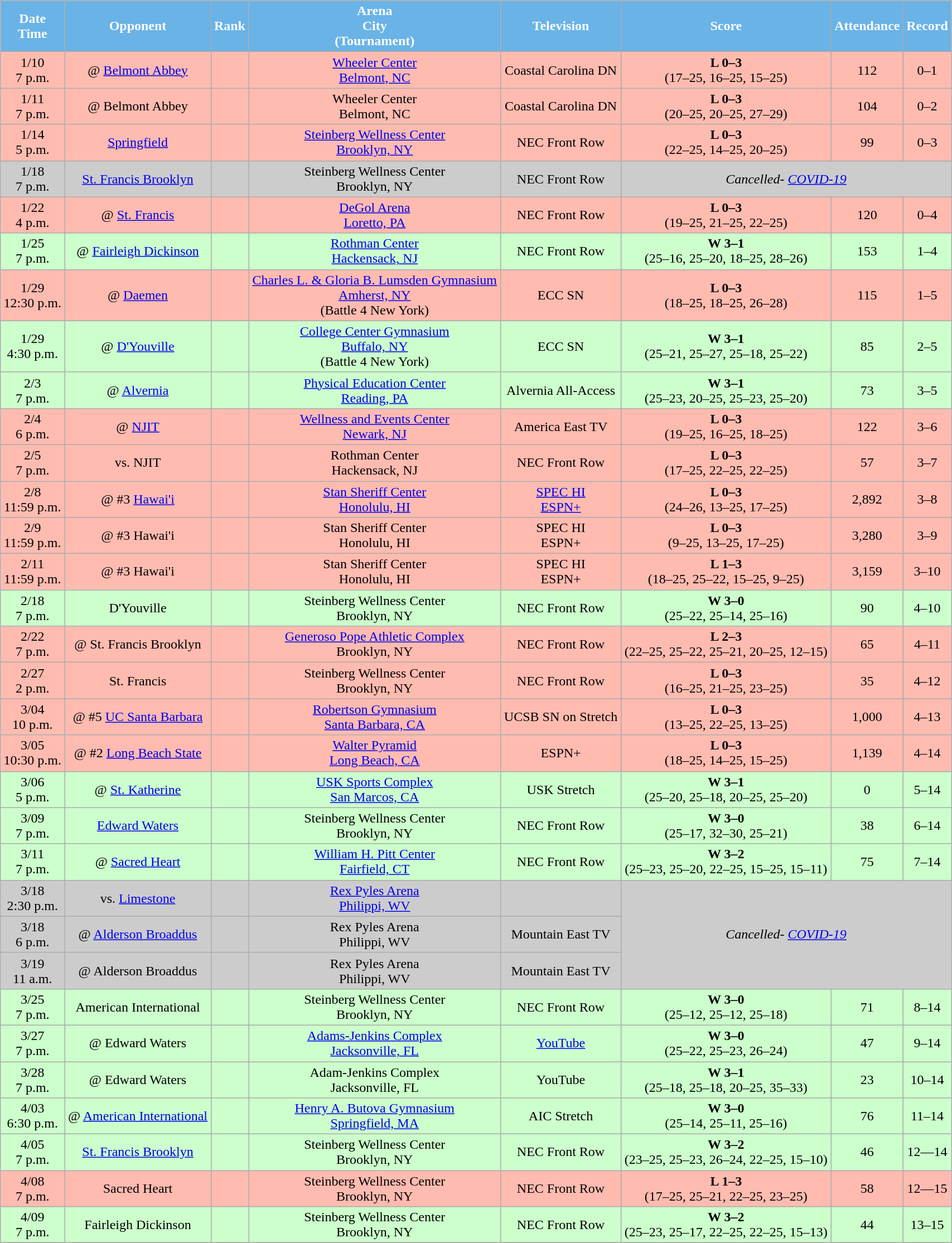<table class="wikitable sortable" style="width:90%">
<tr>
<th style="background:#69B3E7; color:#FFFFFF;" scope="col">Date<br>Time</th>
<th style="background:#69B3E7; color:#FFFFFF;" scope="col">Opponent</th>
<th style="background:#69B3E7; color:#FFFFFF;" scope="col">Rank</th>
<th style="background:#69B3E7; color:#FFFFFF;" scope="col">Arena<br>City<br>(Tournament)</th>
<th style="background:#69B3E7; color:#FFFFFF;" scope="col">Television</th>
<th style="background:#69B3E7; color:#FFFFFF;" scope="col">Score</th>
<th style="background:#69B3E7; color:#FFFFFF;" scope="col">Attendance</th>
<th style="background:#69B3E7; color:#FFFFFF;" scope="col">Record</th>
</tr>
<tr align="center" bgcolor="#ffbbb">
<td>1/10<br>7 p.m.</td>
<td>@ <a href='#'>Belmont Abbey</a></td>
<td></td>
<td><a href='#'>Wheeler Center</a><br><a href='#'>Belmont, NC</a></td>
<td>Coastal Carolina DN</td>
<td><strong>L 0–3</strong><br>(17–25, 16–25, 15–25)</td>
<td>112</td>
<td>0–1</td>
</tr>
<tr align="center" bgcolor="#ffbbb">
<td>1/11<br>7 p.m.</td>
<td>@ Belmont Abbey</td>
<td></td>
<td>Wheeler Center<br>Belmont, NC</td>
<td>Coastal Carolina DN</td>
<td><strong>L 0–3</strong><br>(20–25, 20–25, 27–29)</td>
<td>104</td>
<td>0–2</td>
</tr>
<tr align="center" bgcolor="#ffbbb">
<td>1/14<br>5 p.m.</td>
<td><a href='#'>Springfield</a></td>
<td></td>
<td><a href='#'>Steinberg Wellness Center</a><br><a href='#'>Brooklyn, NY</a></td>
<td>NEC Front Row</td>
<td><strong>L 0–3</strong><br> (22–25, 14–25, 20–25)</td>
<td>99</td>
<td>0–3</td>
</tr>
<tr align="center" bgcolor="CCCCCC">
<td>1/18<br>7 p.m.</td>
<td><a href='#'>St. Francis Brooklyn</a></td>
<td></td>
<td>Steinberg Wellness Center<br>Brooklyn, NY</td>
<td>NEC Front Row</td>
<td colspan="3" style="text-align:center;"><em>Cancelled- <a href='#'>COVID-19</a></em></td>
</tr>
<tr align="center" bgcolor="#ffbbb">
<td>1/22<br>4 p.m.</td>
<td>@ <a href='#'>St. Francis</a></td>
<td></td>
<td><a href='#'>DeGol Arena</a><br><a href='#'>Loretto, PA</a></td>
<td>NEC Front Row</td>
<td><strong>L 0–3</strong><br> (19–25, 21–25, 22–25)</td>
<td>120</td>
<td>0–4</td>
</tr>
<tr align="center" bgcolor="#ccffcc">
<td>1/25<br>7 p.m.</td>
<td>@ <a href='#'>Fairleigh Dickinson</a></td>
<td></td>
<td><a href='#'>Rothman Center</a><br><a href='#'>Hackensack, NJ</a></td>
<td>NEC Front Row</td>
<td><strong>W 3–1</strong><br> (25–16, 25–20, 18–25, 28–26)</td>
<td>153</td>
<td>1–4</td>
</tr>
<tr align="center" bgcolor="#ffbbb">
<td>1/29<br>12:30 p.m.</td>
<td>@ <a href='#'>Daemen</a></td>
<td></td>
<td><a href='#'>Charles L. & Gloria B. Lumsden Gymnasium</a><br><a href='#'>Amherst, NY</a><br>(Battle 4 New York)</td>
<td>ECC SN</td>
<td><strong>L 0–3</strong><br>(18–25, 18–25, 26–28)</td>
<td>115</td>
<td>1–5</td>
</tr>
<tr align="center" bgcolor="#ccffcc">
<td>1/29<br>4:30 p.m.</td>
<td>@ <a href='#'>D'Youville</a></td>
<td></td>
<td><a href='#'>College Center Gymnasium</a><br><a href='#'>Buffalo, NY</a><br>(Battle 4 New York)</td>
<td>ECC SN</td>
<td><strong>W 3–1</strong><br>(25–21, 25–27, 25–18, 25–22)</td>
<td>85</td>
<td>2–5</td>
</tr>
<tr align="center" bgcolor="#ccffcc">
<td>2/3<br>7 p.m.</td>
<td>@ <a href='#'>Alvernia</a></td>
<td></td>
<td><a href='#'>Physical Education Center</a><br><a href='#'>Reading, PA</a></td>
<td>Alvernia All-Access</td>
<td><strong>W 3–1</strong><br>(25–23, 20–25, 25–23, 25–20)</td>
<td>73</td>
<td>3–5</td>
</tr>
<tr align="center" bgcolor="#ffbbb">
<td>2/4<br>6 p.m.</td>
<td>@ <a href='#'>NJIT</a></td>
<td></td>
<td><a href='#'>Wellness and Events Center</a><br><a href='#'>Newark, NJ</a></td>
<td>America East TV</td>
<td><strong>L 0–3</strong><br>(19–25, 16–25, 18–25)</td>
<td>122</td>
<td>3–6</td>
</tr>
<tr align="center" bgcolor="#ffbbb">
<td>2/5<br>7 p.m.</td>
<td>vs. NJIT</td>
<td></td>
<td>Rothman Center<br>Hackensack, NJ</td>
<td>NEC Front Row</td>
<td><strong>L 0–3</strong><br>(17–25, 22–25, 22–25)</td>
<td>57</td>
<td>3–7</td>
</tr>
<tr align="center" bgcolor="#ffbbb">
<td>2/8<br>11:59 p.m.</td>
<td>@ #3 <a href='#'>Hawai'i</a></td>
<td></td>
<td><a href='#'>Stan Sheriff Center</a><br><a href='#'>Honolulu, HI</a></td>
<td><a href='#'>SPEC HI</a><br><a href='#'>ESPN+</a></td>
<td><strong>L 0–3</strong><br>(24–26, 13–25, 17–25)</td>
<td>2,892</td>
<td>3–8</td>
</tr>
<tr align="center" bgcolor="#ffbbb">
<td>2/9<br>11:59 p.m.</td>
<td>@ #3 Hawai'i</td>
<td></td>
<td>Stan Sheriff Center<br>Honolulu, HI</td>
<td>SPEC HI<br>ESPN+</td>
<td><strong>L 0–3</strong><br>(9–25, 13–25, 17–25)</td>
<td>3,280</td>
<td>3–9</td>
</tr>
<tr align="center" bgcolor="#ffbbb">
<td>2/11<br>11:59 p.m.</td>
<td>@ #3 Hawai'i</td>
<td></td>
<td>Stan Sheriff Center<br>Honolulu, HI</td>
<td>SPEC HI<br>ESPN+</td>
<td><strong>L 1–3</strong><br>(18–25, 25–22, 15–25, 9–25)</td>
<td>3,159</td>
<td>3–10</td>
</tr>
<tr align="center" bgcolor="#ccffcc">
<td>2/18<br>7 p.m.</td>
<td>D'Youville</td>
<td></td>
<td>Steinberg Wellness Center<br>Brooklyn, NY</td>
<td>NEC Front Row</td>
<td><strong>W 3–0</strong><br>(25–22, 25–14, 25–16)</td>
<td>90</td>
<td>4–10</td>
</tr>
<tr align="center" bgcolor="#ffbbb">
<td>2/22<br>7 p.m.</td>
<td>@ St. Francis Brooklyn</td>
<td></td>
<td><a href='#'>Generoso Pope Athletic Complex</a><br>Brooklyn, NY</td>
<td>NEC Front Row</td>
<td><strong>L 2–3</strong><br>(22–25, 25–22, 25–21, 20–25, 12–15)</td>
<td>65</td>
<td>4–11</td>
</tr>
<tr align="center" bgcolor="#ffbbb">
<td>2/27<br>2 p.m.</td>
<td>St. Francis</td>
<td></td>
<td>Steinberg Wellness Center<br>Brooklyn, NY</td>
<td>NEC Front Row</td>
<td><strong>L 0–3</strong> <br> (16–25, 21–25, 23–25)</td>
<td>35</td>
<td>4–12</td>
</tr>
<tr align="center" bgcolor="#ffbbb">
<td>3/04<br>10 p.m.</td>
<td>@ #5 <a href='#'>UC Santa Barbara</a></td>
<td></td>
<td><a href='#'>Robertson Gymnasium</a><br><a href='#'>Santa Barbara, CA</a></td>
<td>UCSB SN on Stretch</td>
<td><strong>L 0–3</strong> <br> (13–25, 22–25, 13–25)</td>
<td>1,000</td>
<td>4–13</td>
</tr>
<tr align="center" bgcolor="#ffbbb">
<td>3/05<br>10:30 p.m.</td>
<td>@ #2 <a href='#'>Long Beach State</a></td>
<td></td>
<td><a href='#'>Walter Pyramid</a><br><a href='#'>Long Beach, CA</a></td>
<td>ESPN+</td>
<td><strong>L 0–3</strong> <br> (18–25, 14–25, 15–25)</td>
<td>1,139</td>
<td>4–14</td>
</tr>
<tr align="center" bgcolor="#ccffcc">
<td>3/06<br>5 p.m.</td>
<td>@ <a href='#'>St. Katherine</a></td>
<td></td>
<td><a href='#'>USK Sports Complex</a><br><a href='#'>San Marcos, CA</a></td>
<td>USK Stretch</td>
<td><strong>W 3–1</strong><br>(25–20, 25–18, 20–25, 25–20)</td>
<td>0</td>
<td>5–14</td>
</tr>
<tr align="center" bgcolor="#ccffcc">
<td>3/09<br>7 p.m.</td>
<td><a href='#'>Edward Waters</a></td>
<td></td>
<td>Steinberg Wellness Center<br>Brooklyn, NY</td>
<td>NEC Front Row</td>
<td><strong>W 3–0</strong><br>(25–17, 32–30, 25–21)</td>
<td>38</td>
<td>6–14</td>
</tr>
<tr align="center" bgcolor="#ccffcc">
<td>3/11<br>7 p.m.</td>
<td>@ <a href='#'>Sacred Heart</a></td>
<td></td>
<td><a href='#'>William H. Pitt Center</a><br><a href='#'>Fairfield, CT</a></td>
<td>NEC Front Row</td>
<td><strong>W 3–2</strong><br>(25–23, 25–20, 22–25, 15–25, 15–11)</td>
<td>75</td>
<td>7–14</td>
</tr>
<tr align="center" bgcolor="CCCCCC">
<td>3/18<br>2:30 p.m.</td>
<td>vs. <a href='#'>Limestone</a></td>
<td></td>
<td><a href='#'>Rex Pyles Arena</a><br><a href='#'>Philippi, WV</a></td>
<td></td>
<td rowspan="3" colspan="3" style="text-align:center;"><em>Cancelled- <a href='#'>COVID-19</a></em></td>
</tr>
<tr align="center" bgcolor="CCCCCC">
<td>3/18<br>6 p.m.</td>
<td>@ <a href='#'>Alderson Broaddus</a></td>
<td></td>
<td>Rex Pyles Arena <br>Philippi, WV</td>
<td>Mountain East TV</td>
</tr>
<tr align="center" bgcolor="CCCCCC">
<td>3/19<br>11 a.m.</td>
<td>@ Alderson Broaddus</td>
<td></td>
<td>Rex Pyles Arena<br>Philippi, WV</td>
<td>Mountain East TV</td>
</tr>
<tr align="center" bgcolor="#ccffcc">
<td>3/25<br>7 p.m.</td>
<td>American International</td>
<td></td>
<td>Steinberg Wellness Center<br>Brooklyn, NY</td>
<td>NEC Front Row</td>
<td><strong>W 3–0</strong><br>(25–12, 25–12, 25–18)</td>
<td>71</td>
<td>8–14</td>
</tr>
<tr align="center" bgcolor="#ccffcc">
<td>3/27<br>7 p.m.</td>
<td>@ Edward Waters</td>
<td></td>
<td><a href='#'>Adams-Jenkins Complex</a><br><a href='#'>Jacksonville, FL</a></td>
<td><a href='#'>YouTube</a></td>
<td><strong>W 3–0</strong><br>(25–22, 25–23, 26–24)</td>
<td>47</td>
<td>9–14</td>
</tr>
<tr align="center" bgcolor="#ccffcc">
<td>3/28<br>7 p.m.</td>
<td>@ Edward Waters</td>
<td></td>
<td>Adam-Jenkins Complex<br>Jacksonville, FL</td>
<td>YouTube</td>
<td><strong>W 3–1</strong><br>(25–18, 25–18, 20–25, 35–33)</td>
<td>23</td>
<td>10–14</td>
</tr>
<tr align="center" bgcolor="#ccffcc">
<td>4/03<br>6:30 p.m.</td>
<td>@ <a href='#'>American International</a></td>
<td></td>
<td><a href='#'>Henry A. Butova Gymnasium</a><br><a href='#'>Springfield, MA</a></td>
<td>AIC Stretch</td>
<td><strong>W 3–0</strong><br>(25–14, 25–11, 25–16)</td>
<td>76</td>
<td>11–14</td>
</tr>
<tr align="center" bgcolor="ccffcc">
<td>4/05<br>7 p.m.</td>
<td><a href='#'>St. Francis Brooklyn</a></td>
<td></td>
<td>Steinberg Wellness Center<br>Brooklyn, NY</td>
<td>NEC Front Row</td>
<td><strong>W 3–2</strong><br>(23–25, 25–23, 26–24, 22–25, 15–10)</td>
<td>46</td>
<td>12—14</td>
</tr>
<tr align="center" bgcolor="#ffbbb">
<td>4/08<br>7 p.m.</td>
<td>Sacred Heart</td>
<td></td>
<td>Steinberg Wellness Center<br>Brooklyn, NY</td>
<td>NEC Front Row</td>
<td><strong>L 1–3</strong> <br> (17–25, 25–21, 22–25, 23–25)</td>
<td>58</td>
<td>12—15</td>
</tr>
<tr align="center" bgcolor="#ccffcc">
<td>4/09<br>7 p.m.</td>
<td>Fairleigh Dickinson</td>
<td></td>
<td>Steinberg Wellness Center<br>Brooklyn, NY</td>
<td>NEC Front Row</td>
<td><strong>W 3–2</strong><br>(25–23, 25–17, 22–25, 22–25, 15–13)</td>
<td>44</td>
<td>13–15</td>
</tr>
<tr>
</tr>
</table>
